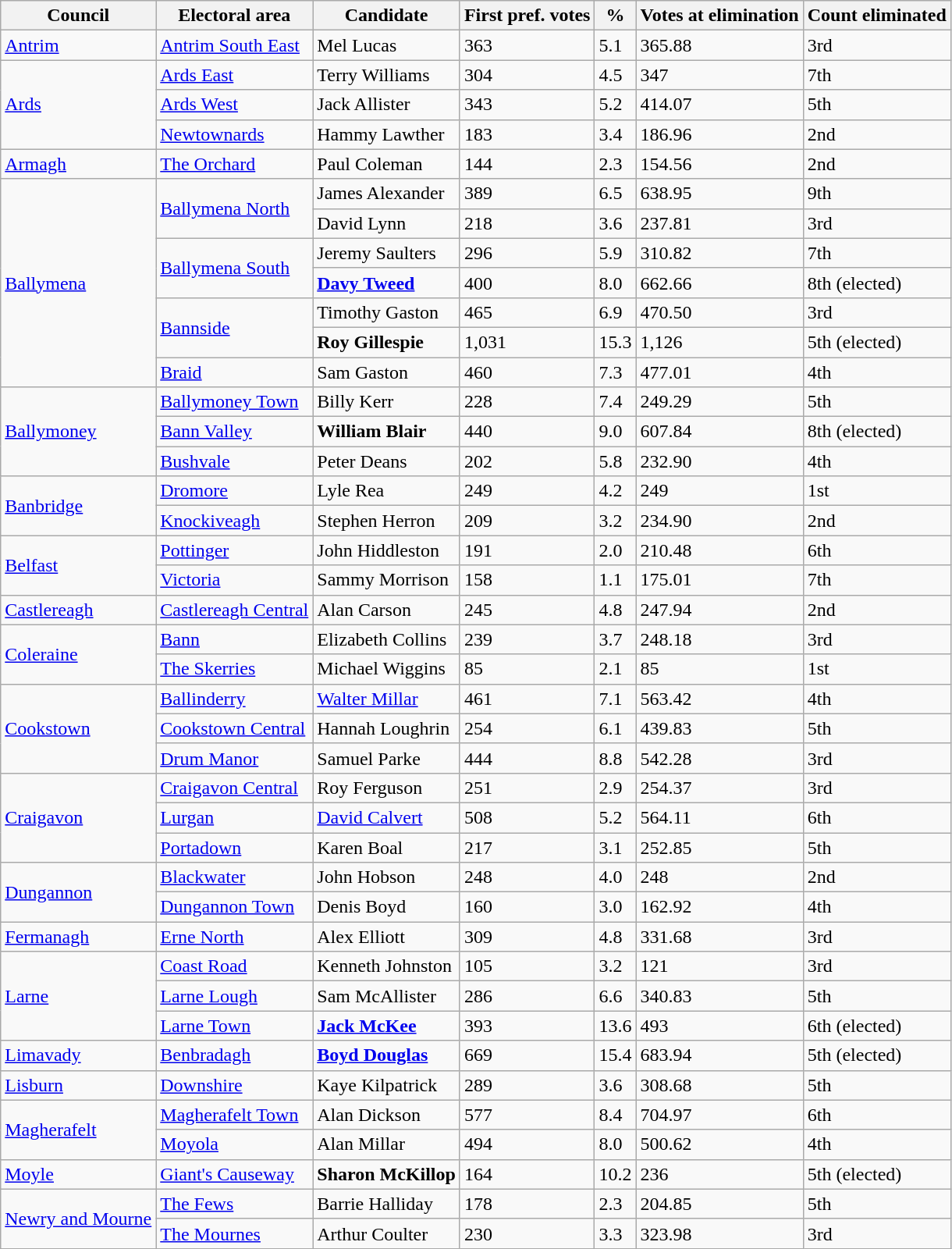<table class="wikitable">
<tr>
<th>Council</th>
<th>Electoral area</th>
<th>Candidate</th>
<th>First pref. votes</th>
<th>%</th>
<th>Votes at elimination</th>
<th>Count eliminated</th>
</tr>
<tr>
<td><a href='#'>Antrim</a></td>
<td><a href='#'>Antrim South East</a></td>
<td>Mel Lucas</td>
<td>363</td>
<td>5.1</td>
<td>365.88</td>
<td>3rd</td>
</tr>
<tr>
<td rowspan=3><a href='#'>Ards</a></td>
<td><a href='#'>Ards East</a></td>
<td>Terry Williams</td>
<td>304</td>
<td>4.5</td>
<td>347</td>
<td>7th</td>
</tr>
<tr>
<td><a href='#'>Ards West</a></td>
<td>Jack Allister</td>
<td>343</td>
<td>5.2</td>
<td>414.07</td>
<td>5th</td>
</tr>
<tr>
<td><a href='#'>Newtownards</a></td>
<td>Hammy Lawther</td>
<td>183</td>
<td>3.4</td>
<td>186.96</td>
<td>2nd</td>
</tr>
<tr>
<td><a href='#'>Armagh</a></td>
<td><a href='#'>The Orchard</a></td>
<td>Paul Coleman</td>
<td>144</td>
<td>2.3</td>
<td>154.56</td>
<td>2nd</td>
</tr>
<tr>
<td rowspan=7><a href='#'>Ballymena</a></td>
<td rowspan=2><a href='#'>Ballymena North</a></td>
<td>James Alexander</td>
<td>389</td>
<td>6.5</td>
<td>638.95</td>
<td>9th</td>
</tr>
<tr>
<td>David Lynn</td>
<td>218</td>
<td>3.6</td>
<td>237.81</td>
<td>3rd</td>
</tr>
<tr>
<td rowspan=2><a href='#'>Ballymena South</a></td>
<td>Jeremy Saulters</td>
<td>296</td>
<td>5.9</td>
<td>310.82</td>
<td>7th</td>
</tr>
<tr>
<td><strong><a href='#'>Davy Tweed</a></strong></td>
<td>400</td>
<td>8.0</td>
<td>662.66</td>
<td>8th (elected)</td>
</tr>
<tr>
<td rowspan=2><a href='#'>Bannside</a></td>
<td>Timothy Gaston</td>
<td>465</td>
<td>6.9</td>
<td>470.50</td>
<td>3rd</td>
</tr>
<tr>
<td><strong>Roy Gillespie</strong></td>
<td>1,031</td>
<td>15.3</td>
<td>1,126</td>
<td>5th (elected)</td>
</tr>
<tr>
<td><a href='#'>Braid</a></td>
<td>Sam Gaston</td>
<td>460</td>
<td>7.3</td>
<td>477.01</td>
<td>4th</td>
</tr>
<tr>
<td rowspan=3><a href='#'>Ballymoney</a></td>
<td><a href='#'>Ballymoney Town</a></td>
<td>Billy Kerr</td>
<td>228</td>
<td>7.4</td>
<td>249.29</td>
<td>5th</td>
</tr>
<tr>
<td><a href='#'>Bann Valley</a></td>
<td><strong>William Blair</strong></td>
<td>440</td>
<td>9.0</td>
<td>607.84</td>
<td>8th (elected)</td>
</tr>
<tr>
<td><a href='#'>Bushvale</a></td>
<td>Peter Deans</td>
<td>202</td>
<td>5.8</td>
<td>232.90</td>
<td>4th</td>
</tr>
<tr>
<td rowspan=2><a href='#'>Banbridge</a></td>
<td><a href='#'>Dromore</a></td>
<td>Lyle Rea</td>
<td>249</td>
<td>4.2</td>
<td>249</td>
<td>1st</td>
</tr>
<tr>
<td><a href='#'>Knockiveagh</a></td>
<td>Stephen Herron</td>
<td>209</td>
<td>3.2</td>
<td>234.90</td>
<td>2nd</td>
</tr>
<tr>
<td rowspan=2><a href='#'>Belfast</a></td>
<td><a href='#'>Pottinger</a></td>
<td>John Hiddleston</td>
<td>191</td>
<td>2.0</td>
<td>210.48</td>
<td>6th</td>
</tr>
<tr>
<td><a href='#'>Victoria</a></td>
<td>Sammy Morrison</td>
<td>158</td>
<td>1.1</td>
<td>175.01</td>
<td>7th</td>
</tr>
<tr>
<td><a href='#'>Castlereagh</a></td>
<td><a href='#'>Castlereagh Central</a></td>
<td>Alan Carson</td>
<td>245</td>
<td>4.8</td>
<td>247.94</td>
<td>2nd</td>
</tr>
<tr>
<td rowspan=2><a href='#'>Coleraine</a></td>
<td><a href='#'>Bann</a></td>
<td>Elizabeth Collins</td>
<td>239</td>
<td>3.7</td>
<td>248.18</td>
<td>3rd</td>
</tr>
<tr>
<td><a href='#'>The Skerries</a></td>
<td>Michael Wiggins</td>
<td>85</td>
<td>2.1</td>
<td>85</td>
<td>1st</td>
</tr>
<tr>
<td rowspan=3><a href='#'>Cookstown</a></td>
<td><a href='#'>Ballinderry</a></td>
<td><a href='#'>Walter Millar</a></td>
<td>461</td>
<td>7.1</td>
<td>563.42</td>
<td>4th</td>
</tr>
<tr>
<td><a href='#'>Cookstown Central</a></td>
<td>Hannah Loughrin</td>
<td>254</td>
<td>6.1</td>
<td>439.83</td>
<td>5th</td>
</tr>
<tr>
<td><a href='#'>Drum Manor</a></td>
<td>Samuel Parke</td>
<td>444</td>
<td>8.8</td>
<td>542.28</td>
<td>3rd</td>
</tr>
<tr>
<td rowspan=3><a href='#'>Craigavon</a></td>
<td><a href='#'>Craigavon Central</a></td>
<td>Roy Ferguson</td>
<td>251</td>
<td>2.9</td>
<td>254.37</td>
<td>3rd</td>
</tr>
<tr>
<td><a href='#'>Lurgan</a></td>
<td><a href='#'>David Calvert</a></td>
<td>508</td>
<td>5.2</td>
<td>564.11</td>
<td>6th</td>
</tr>
<tr>
<td><a href='#'>Portadown</a></td>
<td>Karen Boal</td>
<td>217</td>
<td>3.1</td>
<td>252.85</td>
<td>5th</td>
</tr>
<tr>
<td rowspan=2><a href='#'>Dungannon</a></td>
<td><a href='#'>Blackwater</a></td>
<td>John Hobson</td>
<td>248</td>
<td>4.0</td>
<td>248</td>
<td>2nd</td>
</tr>
<tr>
<td><a href='#'>Dungannon Town</a></td>
<td>Denis Boyd</td>
<td>160</td>
<td>3.0</td>
<td>162.92</td>
<td>4th</td>
</tr>
<tr>
<td><a href='#'>Fermanagh</a></td>
<td><a href='#'>Erne North</a></td>
<td>Alex Elliott</td>
<td>309</td>
<td>4.8</td>
<td>331.68</td>
<td>3rd</td>
</tr>
<tr>
<td rowspan=3><a href='#'>Larne</a></td>
<td><a href='#'>Coast Road</a></td>
<td>Kenneth Johnston</td>
<td>105</td>
<td>3.2</td>
<td>121</td>
<td>3rd</td>
</tr>
<tr>
<td><a href='#'>Larne Lough</a></td>
<td>Sam McAllister</td>
<td>286</td>
<td>6.6</td>
<td>340.83</td>
<td>5th</td>
</tr>
<tr>
<td><a href='#'>Larne Town</a></td>
<td><strong><a href='#'>Jack McKee</a></strong></td>
<td>393</td>
<td>13.6</td>
<td>493</td>
<td>6th (elected)</td>
</tr>
<tr>
<td><a href='#'>Limavady</a></td>
<td><a href='#'>Benbradagh</a></td>
<td><strong><a href='#'>Boyd Douglas</a></strong></td>
<td>669</td>
<td>15.4</td>
<td>683.94</td>
<td>5th (elected)</td>
</tr>
<tr>
<td><a href='#'>Lisburn</a></td>
<td><a href='#'>Downshire</a></td>
<td>Kaye Kilpatrick</td>
<td>289</td>
<td>3.6</td>
<td>308.68</td>
<td>5th</td>
</tr>
<tr>
<td rowspan=2><a href='#'>Magherafelt</a></td>
<td><a href='#'>Magherafelt Town</a></td>
<td>Alan Dickson</td>
<td>577</td>
<td>8.4</td>
<td>704.97</td>
<td>6th</td>
</tr>
<tr>
<td><a href='#'>Moyola</a></td>
<td>Alan Millar</td>
<td>494</td>
<td>8.0</td>
<td>500.62</td>
<td>4th</td>
</tr>
<tr>
<td><a href='#'>Moyle</a></td>
<td><a href='#'>Giant's Causeway</a></td>
<td><strong>Sharon McKillop</strong></td>
<td>164</td>
<td>10.2</td>
<td>236</td>
<td>5th (elected)</td>
</tr>
<tr>
<td rowspan=2><a href='#'>Newry and Mourne</a></td>
<td><a href='#'>The Fews</a></td>
<td>Barrie Halliday</td>
<td>178</td>
<td>2.3</td>
<td>204.85</td>
<td>5th</td>
</tr>
<tr>
<td><a href='#'>The Mournes</a></td>
<td>Arthur Coulter</td>
<td>230</td>
<td>3.3</td>
<td>323.98</td>
<td>3rd</td>
</tr>
</table>
